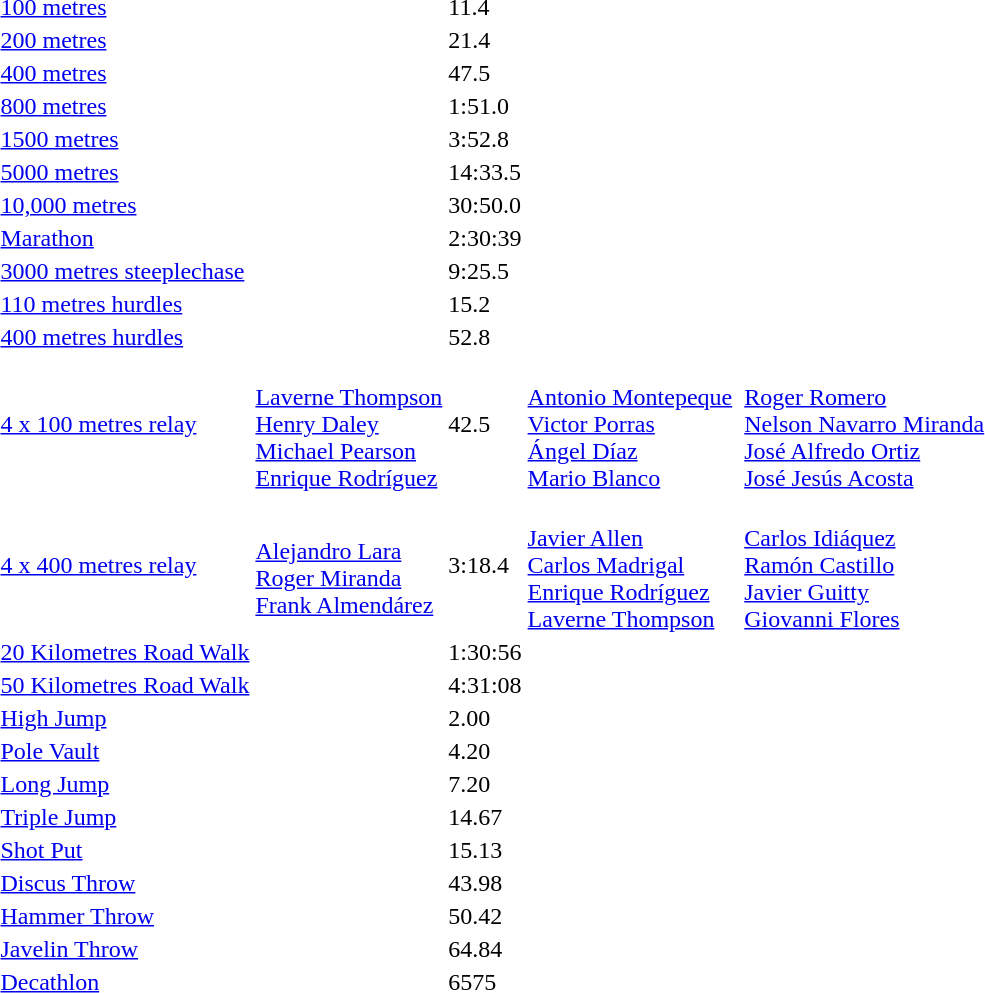<table>
<tr>
<td><a href='#'>100 metres</a></td>
<td></td>
<td>11.4</td>
<td></td>
<td></td>
<td></td>
<td></td>
</tr>
<tr>
<td><a href='#'>200 metres</a></td>
<td></td>
<td>21.4</td>
<td></td>
<td></td>
<td></td>
<td></td>
</tr>
<tr>
<td><a href='#'>400 metres</a></td>
<td></td>
<td>47.5</td>
<td></td>
<td></td>
<td></td>
<td></td>
</tr>
<tr>
<td><a href='#'>800 metres</a></td>
<td></td>
<td>1:51.0</td>
<td></td>
<td></td>
<td></td>
<td></td>
</tr>
<tr>
<td><a href='#'>1500 metres</a></td>
<td></td>
<td>3:52.8</td>
<td></td>
<td></td>
<td></td>
<td></td>
</tr>
<tr>
<td><a href='#'>5000 metres</a></td>
<td></td>
<td>14:33.5</td>
<td></td>
<td></td>
<td></td>
<td></td>
</tr>
<tr>
<td><a href='#'>10,000 metres</a></td>
<td></td>
<td>30:50.0</td>
<td></td>
<td></td>
<td></td>
<td></td>
</tr>
<tr>
<td><a href='#'>Marathon</a></td>
<td></td>
<td>2:30:39</td>
<td></td>
<td></td>
<td></td>
<td></td>
</tr>
<tr>
<td><a href='#'>3000 metres steeplechase</a></td>
<td></td>
<td>9:25.5</td>
<td></td>
<td></td>
<td></td>
<td></td>
</tr>
<tr>
<td><a href='#'>110 metres hurdles</a></td>
<td></td>
<td>15.2</td>
<td></td>
<td></td>
<td></td>
<td></td>
</tr>
<tr>
<td><a href='#'>400 metres hurdles</a></td>
<td></td>
<td>52.8</td>
<td></td>
<td></td>
<td></td>
<td></td>
</tr>
<tr>
<td><a href='#'>4 x 100 metres relay</a></td>
<td> <br> <a href='#'>Laverne Thompson</a>  <br> <a href='#'>Henry Daley</a> <br> <a href='#'>Michael Pearson</a> <br> <a href='#'>Enrique Rodríguez</a></td>
<td>42.5</td>
<td> <br> <a href='#'>Antonio Montepeque</a> <br> <a href='#'>Victor Porras</a> <br> <a href='#'>Ángel Díaz</a> <br> <a href='#'>Mario Blanco</a></td>
<td></td>
<td> <br> <a href='#'>Roger Romero</a> <br> <a href='#'>Nelson Navarro Miranda</a> <br> <a href='#'>José Alfredo Ortiz</a> <br> <a href='#'>José Jesús Acosta</a></td>
<td></td>
</tr>
<tr>
<td><a href='#'>4 x 400 metres relay</a></td>
<td> <br> <a href='#'>Alejandro Lara</a> <br> <a href='#'>Roger Miranda</a> <br> <a href='#'>Frank Almendárez</a> <br></td>
<td>3:18.4</td>
<td> <br> <a href='#'>Javier Allen</a> <br> <a href='#'>Carlos Madrigal</a> <br> <a href='#'>Enrique Rodríguez</a> <br> <a href='#'>Laverne Thompson</a></td>
<td></td>
<td>  <br> <a href='#'>Carlos Idiáquez</a> <br> <a href='#'>Ramón Castillo</a> <br> <a href='#'>Javier Guitty</a> <br> <a href='#'>Giovanni Flores</a></td>
<td></td>
</tr>
<tr>
<td><a href='#'>20 Kilometres Road Walk</a></td>
<td></td>
<td>1:30:56</td>
<td></td>
<td></td>
<td></td>
<td></td>
</tr>
<tr>
<td><a href='#'>50 Kilometres Road Walk</a></td>
<td></td>
<td>4:31:08</td>
<td></td>
<td></td>
<td></td>
<td></td>
</tr>
<tr>
<td><a href='#'>High Jump</a></td>
<td></td>
<td>2.00</td>
<td></td>
<td></td>
<td></td>
<td></td>
</tr>
<tr>
<td><a href='#'>Pole Vault</a></td>
<td></td>
<td>4.20</td>
<td></td>
<td></td>
<td></td>
<td></td>
</tr>
<tr>
<td><a href='#'>Long Jump</a></td>
<td></td>
<td>7.20</td>
<td></td>
<td></td>
<td></td>
<td></td>
</tr>
<tr>
<td><a href='#'>Triple Jump</a></td>
<td></td>
<td>14.67</td>
<td></td>
<td></td>
<td></td>
<td></td>
</tr>
<tr>
<td><a href='#'>Shot Put</a></td>
<td></td>
<td>15.13</td>
<td></td>
<td></td>
<td></td>
<td></td>
</tr>
<tr>
<td><a href='#'>Discus Throw</a></td>
<td></td>
<td>43.98</td>
<td></td>
<td></td>
<td></td>
<td></td>
</tr>
<tr>
<td><a href='#'>Hammer Throw</a></td>
<td></td>
<td>50.42</td>
<td></td>
<td></td>
<td></td>
<td></td>
</tr>
<tr>
<td><a href='#'>Javelin Throw</a></td>
<td></td>
<td>64.84</td>
<td></td>
<td></td>
<td></td>
<td></td>
</tr>
<tr>
<td><a href='#'>Decathlon</a></td>
<td></td>
<td>6575</td>
<td></td>
<td></td>
<td></td>
<td></td>
</tr>
</table>
